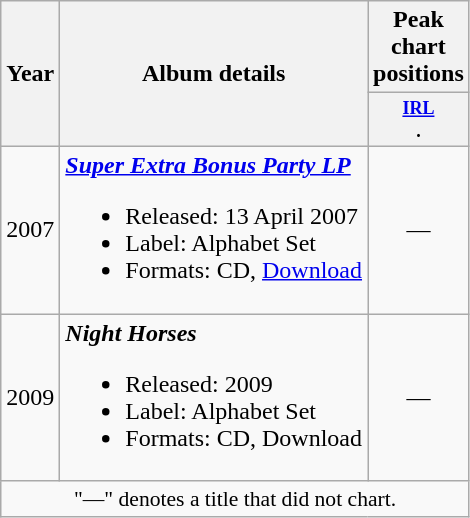<table class="wikitable" style=text-align:center;>
<tr>
<th rowspan="2">Year</th>
<th rowspan="2">Album details</th>
<th>Peak chart positions</th>
</tr>
<tr>
<th style="width:4em;font-size:75%"><a href='#'>IRL</a><br>.</th>
</tr>
<tr>
<td>2007</td>
<td align="left"><strong><em><a href='#'>Super Extra Bonus Party LP</a></em></strong><br><ul><li>Released: 13 April 2007</li><li>Label: Alphabet Set</li><li>Formats: CD, <a href='#'>Download</a></li></ul></td>
<td>—</td>
</tr>
<tr>
<td>2009</td>
<td align="left"><strong><em>Night Horses</em></strong><br><ul><li>Released: 2009</li><li>Label: Alphabet Set</li><li>Formats: CD, Download</li></ul></td>
<td>—</td>
</tr>
<tr>
<td colspan="3" style="font-size:90%">"—" denotes a title that did not chart.</td>
</tr>
</table>
